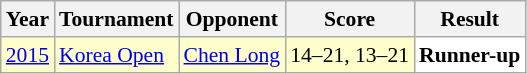<table class="sortable wikitable" style="font-size: 90%;">
<tr>
<th>Year</th>
<th>Tournament</th>
<th>Opponent</th>
<th>Score</th>
<th>Result</th>
</tr>
<tr style="background:#FFFFCC">
<td align="center"><a href='#'>2015</a></td>
<td align="left"><a href='#'>Korea Open</a></td>
<td align="left"> <a href='#'>Chen Long</a></td>
<td align="left">14–21, 13–21</td>
<td style="text-align:left; background:white"> <strong>Runner-up</strong></td>
</tr>
</table>
